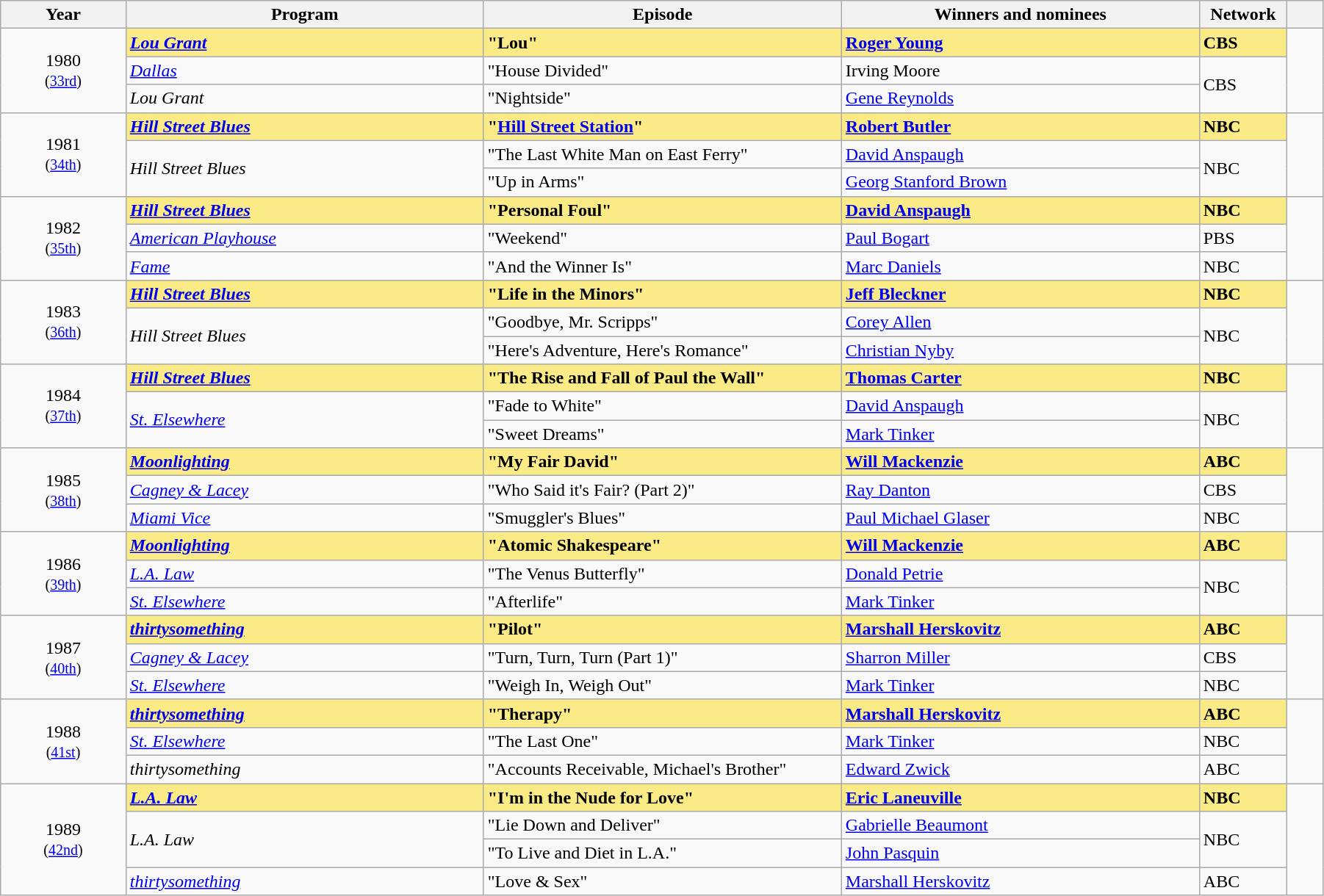<table class="wikitable" width="95%" cellpadding="5">
<tr>
<th width="7%">Year</th>
<th width="20%">Program</th>
<th width="20%">Episode</th>
<th width="20%">Winners and nominees</th>
<th width="3%">Network</th>
<th width="2%"></th>
</tr>
<tr>
<td rowspan=3 style="text-align:center;">1980<br><small>(<a href='#'>33rd</a>)</small></td>
<td style="background:#FAEB86;"><strong><em><a href='#'>Lou Grant</a></em></strong></td>
<td style="background:#FAEB86;"><strong>"Lou"</strong></td>
<td style="background:#FAEB86;"><strong><a href='#'>Roger Young</a></strong></td>
<td style="background:#FAEB86;"><strong>CBS</strong></td>
<td rowspan="3" style="text-align:center;"></td>
</tr>
<tr>
<td><em><a href='#'>Dallas</a></em></td>
<td>"House Divided"</td>
<td>Irving Moore</td>
<td rowspan=2>CBS</td>
</tr>
<tr>
<td><em>Lou Grant</em></td>
<td>"Nightside"</td>
<td><a href='#'>Gene Reynolds</a></td>
</tr>
<tr>
<td rowspan=3 style="text-align:center;">1981<br><small>(<a href='#'>34th</a>)</small></td>
<td style="background:#FAEB86;"><strong><em><a href='#'>Hill Street Blues</a></em></strong></td>
<td style="background:#FAEB86;"><strong>"<a href='#'>Hill Street Station</a>"</strong></td>
<td style="background:#FAEB86;"><strong><a href='#'>Robert Butler</a></strong></td>
<td style="background:#FAEB86;"><strong>NBC</strong></td>
<td rowspan="3" style="text-align:center;"></td>
</tr>
<tr>
<td rowspan=2><em>Hill Street Blues</em></td>
<td>"The Last White Man on East Ferry"</td>
<td><a href='#'>David Anspaugh</a></td>
<td rowspan=2>NBC</td>
</tr>
<tr>
<td>"Up in Arms"</td>
<td><a href='#'>Georg Stanford Brown</a></td>
</tr>
<tr>
<td rowspan=3 style="text-align:center;">1982<br><small>(<a href='#'>35th</a>)</small></td>
<td style="background:#FAEB86;"><strong><em><a href='#'>Hill Street Blues</a></em></strong></td>
<td style="background:#FAEB86;"><strong>"Personal Foul"</strong></td>
<td style="background:#FAEB86;"><strong><a href='#'>David Anspaugh</a></strong></td>
<td style="background:#FAEB86;"><strong>NBC</strong></td>
<td rowspan="3" style="text-align:center;"></td>
</tr>
<tr>
<td><em><a href='#'>American Playhouse</a></em></td>
<td>"Weekend"</td>
<td><a href='#'>Paul Bogart</a></td>
<td>PBS</td>
</tr>
<tr>
<td><em><a href='#'>Fame</a></em></td>
<td>"And the Winner Is"</td>
<td><a href='#'>Marc Daniels</a></td>
<td>NBC</td>
</tr>
<tr>
<td rowspan=3 style="text-align:center;">1983<br><small>(<a href='#'>36th</a>)</small></td>
<td style="background:#FAEB86;"><strong><em><a href='#'>Hill Street Blues</a></em></strong></td>
<td style="background:#FAEB86;"><strong>"Life in the Minors"</strong></td>
<td style="background:#FAEB86;"><strong><a href='#'>Jeff Bleckner</a></strong></td>
<td style="background:#FAEB86;"><strong>NBC</strong></td>
<td rowspan="3" style="text-align:center;"></td>
</tr>
<tr>
<td rowspan=2><em>Hill Street Blues</em></td>
<td>"Goodbye, Mr. Scripps"</td>
<td><a href='#'>Corey Allen</a></td>
<td rowspan=2>NBC</td>
</tr>
<tr>
<td>"Here's Adventure, Here's Romance"</td>
<td><a href='#'>Christian Nyby</a></td>
</tr>
<tr>
<td rowspan=3 style="text-align:center;">1984<br><small>(<a href='#'>37th</a>)</small></td>
<td style="background:#FAEB86;"><strong><em><a href='#'>Hill Street Blues</a></em></strong></td>
<td style="background:#FAEB86;"><strong>"The Rise and Fall of Paul the Wall"</strong></td>
<td style="background:#FAEB86;"><strong><a href='#'>Thomas Carter</a></strong></td>
<td style="background:#FAEB86;"><strong>NBC</strong></td>
<td rowspan="3" style="text-align:center;"></td>
</tr>
<tr>
<td rowspan=2><em><a href='#'>St. Elsewhere</a></em></td>
<td>"Fade to White"</td>
<td><a href='#'>David Anspaugh</a></td>
<td rowspan=2>NBC</td>
</tr>
<tr>
<td>"Sweet Dreams"</td>
<td><a href='#'>Mark Tinker</a></td>
</tr>
<tr>
<td rowspan=3 style="text-align:center;">1985<br><small>(<a href='#'>38th</a>)</small></td>
<td style="background:#FAEB86;"><strong><em><a href='#'>Moonlighting</a></em></strong></td>
<td style="background:#FAEB86;"><strong>"My Fair David"</strong></td>
<td style="background:#FAEB86;"><strong><a href='#'>Will Mackenzie</a></strong></td>
<td style="background:#FAEB86;"><strong>ABC</strong></td>
<td rowspan="3" style="text-align:center;"></td>
</tr>
<tr>
<td><em><a href='#'>Cagney & Lacey</a></em></td>
<td>"Who Said it's Fair? (Part 2)"</td>
<td><a href='#'>Ray Danton</a></td>
<td>CBS</td>
</tr>
<tr>
<td><em><a href='#'>Miami Vice</a></em></td>
<td>"Smuggler's Blues"</td>
<td><a href='#'>Paul Michael Glaser</a></td>
<td>NBC</td>
</tr>
<tr>
<td rowspan=3 style="text-align:center;">1986<br><small>(<a href='#'>39th</a>)</small></td>
<td style="background:#FAEB86;"><strong><em><a href='#'>Moonlighting</a></em></strong></td>
<td style="background:#FAEB86;"><strong>"Atomic Shakespeare"</strong></td>
<td style="background:#FAEB86;"><strong><a href='#'>Will Mackenzie</a></strong></td>
<td style="background:#FAEB86;"><strong>ABC</strong></td>
<td rowspan="3" style="text-align:center;"></td>
</tr>
<tr>
<td><em><a href='#'>L.A. Law</a></em></td>
<td>"The Venus Butterfly"</td>
<td><a href='#'>Donald Petrie</a></td>
<td rowspan=2>NBC</td>
</tr>
<tr>
<td><em><a href='#'>St. Elsewhere</a></em></td>
<td>"Afterlife"</td>
<td><a href='#'>Mark Tinker</a></td>
</tr>
<tr>
<td rowspan=3 style="text-align:center;">1987<br><small>(<a href='#'>40th</a>)</small></td>
<td style="background:#FAEB86;"><strong><em><a href='#'>thirtysomething</a></em></strong></td>
<td style="background:#FAEB86;"><strong>"Pilot"</strong></td>
<td style="background:#FAEB86;"><strong><a href='#'>Marshall Herskovitz</a></strong></td>
<td style="background:#FAEB86;"><strong>ABC</strong></td>
<td rowspan="3" style="text-align:center;"></td>
</tr>
<tr>
<td><em><a href='#'>Cagney & Lacey</a></em></td>
<td>"Turn, Turn, Turn (Part 1)"</td>
<td><a href='#'>Sharron Miller</a></td>
<td>CBS</td>
</tr>
<tr>
<td><em><a href='#'>St. Elsewhere</a></em></td>
<td>"Weigh In, Weigh Out"</td>
<td><a href='#'>Mark Tinker</a></td>
<td>NBC</td>
</tr>
<tr>
<td rowspan=3 style="text-align:center;">1988<br><small>(<a href='#'>41st</a>)</small></td>
<td style="background:#FAEB86;"><strong><em><a href='#'>thirtysomething</a></em></strong></td>
<td style="background:#FAEB86;"><strong>"Therapy"</strong></td>
<td style="background:#FAEB86;"><strong><a href='#'>Marshall Herskovitz</a></strong></td>
<td style="background:#FAEB86;"><strong>ABC</strong></td>
<td rowspan="3" style="text-align:center;"></td>
</tr>
<tr>
<td><em><a href='#'>St. Elsewhere</a></em></td>
<td>"The Last One"</td>
<td><a href='#'>Mark Tinker</a></td>
<td>NBC</td>
</tr>
<tr>
<td><em>thirtysomething</em></td>
<td>"Accounts Receivable, Michael's Brother"</td>
<td><a href='#'>Edward Zwick</a></td>
<td>ABC</td>
</tr>
<tr>
<td rowspan=4 style="text-align:center;">1989<br><small>(<a href='#'>42nd</a>)</small></td>
<td style="background:#FAEB86;"><strong><em><a href='#'>L.A. Law</a></em></strong></td>
<td style="background:#FAEB86;"><strong>"I'm in the Nude for Love"</strong></td>
<td style="background:#FAEB86;"><strong><a href='#'>Eric Laneuville</a></strong></td>
<td style="background:#FAEB86;"><strong>NBC</strong></td>
<td rowspan="4" style="text-align:center;"></td>
</tr>
<tr>
<td rowspan=2><em>L.A. Law</em></td>
<td>"Lie Down and Deliver"</td>
<td><a href='#'>Gabrielle Beaumont</a></td>
<td rowspan=2>NBC</td>
</tr>
<tr>
<td>"To Live and Diet in L.A."</td>
<td><a href='#'>John Pasquin</a></td>
</tr>
<tr>
<td><em><a href='#'>thirtysomething</a></em></td>
<td>"Love & Sex"</td>
<td><a href='#'>Marshall Herskovitz</a></td>
<td>ABC</td>
</tr>
</table>
